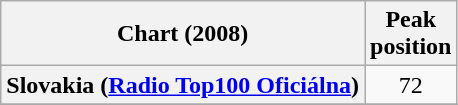<table class="wikitable sortable plainrowheaders" style="text-align:center">
<tr>
<th scope="col">Chart (2008)</th>
<th scope="col">Peak<br>position</th>
</tr>
<tr>
<th scope="row">Slovakia (<a href='#'>Radio Top100 Oficiálna</a>)</th>
<td>72</td>
</tr>
<tr>
</tr>
</table>
